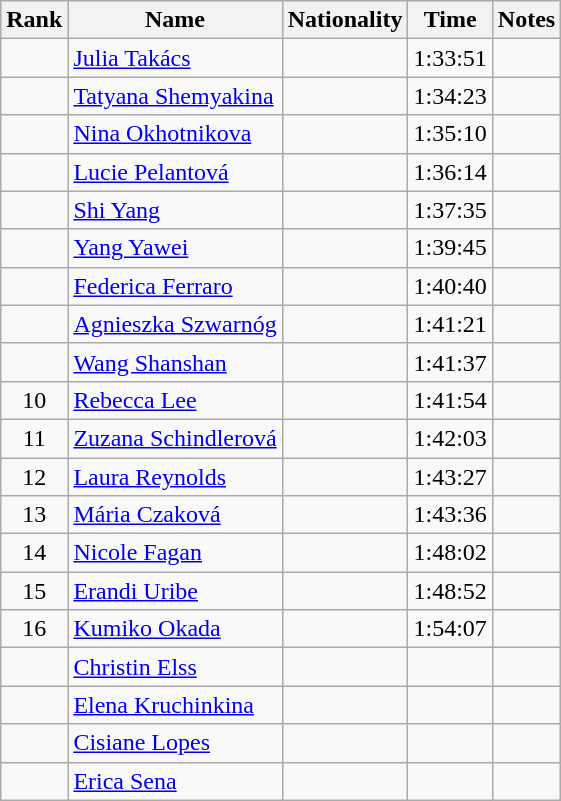<table class="wikitable sortable" style="text-align:center">
<tr>
<th>Rank</th>
<th>Name</th>
<th>Nationality</th>
<th>Time</th>
<th>Notes</th>
</tr>
<tr>
<td></td>
<td align=left><a href='#'>Julia Takács</a></td>
<td align=left></td>
<td>1:33:51</td>
<td></td>
</tr>
<tr>
<td></td>
<td align=left><a href='#'>Tatyana Shemyakina</a></td>
<td align=left></td>
<td>1:34:23</td>
<td></td>
</tr>
<tr>
<td></td>
<td align=left><a href='#'>Nina Okhotnikova</a></td>
<td align=left></td>
<td>1:35:10</td>
<td></td>
</tr>
<tr>
<td></td>
<td align=left><a href='#'>Lucie Pelantová</a></td>
<td align=left></td>
<td>1:36:14</td>
<td></td>
</tr>
<tr>
<td></td>
<td align=left><a href='#'>Shi Yang</a></td>
<td align=left></td>
<td>1:37:35</td>
<td></td>
</tr>
<tr>
<td></td>
<td align=left><a href='#'>Yang Yawei</a></td>
<td align=left></td>
<td>1:39:45</td>
<td></td>
</tr>
<tr>
<td></td>
<td align=left><a href='#'>Federica Ferraro</a></td>
<td align=left></td>
<td>1:40:40</td>
<td></td>
</tr>
<tr>
<td></td>
<td align=left><a href='#'>Agnieszka Szwarnóg</a></td>
<td align=left></td>
<td>1:41:21</td>
<td></td>
</tr>
<tr>
<td></td>
<td align=left><a href='#'>Wang Shanshan</a></td>
<td align=left></td>
<td>1:41:37</td>
<td></td>
</tr>
<tr>
<td>10</td>
<td align=left><a href='#'>Rebecca Lee</a></td>
<td align=left></td>
<td>1:41:54</td>
<td></td>
</tr>
<tr>
<td>11</td>
<td align=left><a href='#'>Zuzana Schindlerová</a></td>
<td align=left></td>
<td>1:42:03</td>
<td></td>
</tr>
<tr>
<td>12</td>
<td align=left><a href='#'>Laura Reynolds</a></td>
<td align=left></td>
<td>1:43:27</td>
<td></td>
</tr>
<tr>
<td>13</td>
<td align=left><a href='#'>Mária Czaková</a></td>
<td align=left></td>
<td>1:43:36</td>
<td></td>
</tr>
<tr>
<td>14</td>
<td align=left><a href='#'>Nicole Fagan</a></td>
<td align=left></td>
<td>1:48:02</td>
<td></td>
</tr>
<tr>
<td>15</td>
<td align=left><a href='#'>Erandi Uribe</a></td>
<td align=left></td>
<td>1:48:52</td>
<td></td>
</tr>
<tr>
<td>16</td>
<td align=left><a href='#'>Kumiko Okada</a></td>
<td align=left></td>
<td>1:54:07</td>
<td></td>
</tr>
<tr>
<td></td>
<td align=left><a href='#'>Christin Elss</a></td>
<td align=left></td>
<td></td>
<td></td>
</tr>
<tr>
<td></td>
<td align=left><a href='#'>Elena Kruchinkina</a></td>
<td align=left></td>
<td></td>
<td></td>
</tr>
<tr>
<td></td>
<td align=left><a href='#'>Cisiane Lopes</a></td>
<td align=left></td>
<td></td>
<td></td>
</tr>
<tr>
<td></td>
<td align=left><a href='#'>Erica Sena</a></td>
<td align=left></td>
<td></td>
<td></td>
</tr>
</table>
